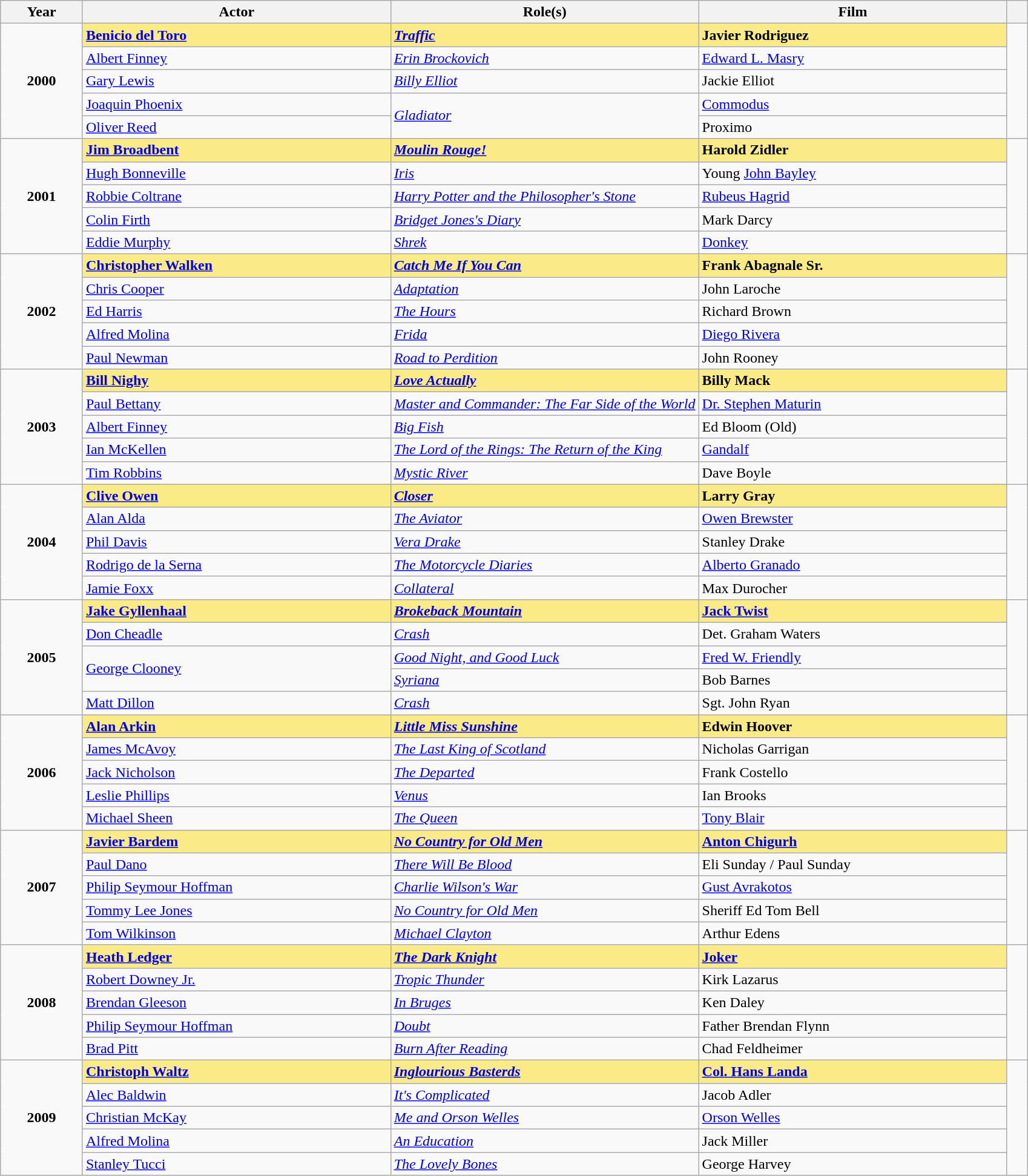<table class="wikitable sortable">
<tr>
<th scope="col" style="width:8%;">Year</th>
<th scope="col" style="width:30%;">Actor</th>
<th scope="col" style="width:30%;">Role(s)</th>
<th scope="col" style="width:30%;">Film</th>
<th scope="col" style="width:2%;" class="unsortable"></th>
</tr>
<tr>
<td rowspan="5", align=center><strong>2000</strong><br></td>
<td style="background:#FAEB86"><strong><a href='#'>Benicio del Toro</a></strong></td>
<td style="background:#FAEB86"><strong><em><a href='#'>Traffic</a></em></strong></td>
<td style="background:#FAEB86"><strong>Javier Rodriguez</strong></td>
<td rowspan=5></td>
</tr>
<tr>
<td><a href='#'>Albert Finney</a></td>
<td><em><a href='#'>Erin Brockovich</a></em></td>
<td><a href='#'>Edward L. Masry</a></td>
</tr>
<tr>
<td><a href='#'>Gary Lewis</a></td>
<td><em><a href='#'>Billy Elliot</a></em></td>
<td>Jackie Elliot</td>
</tr>
<tr>
<td><a href='#'>Joaquin Phoenix</a></td>
<td rowspan="2"><em><a href='#'>Gladiator</a></em></td>
<td><a href='#'>Commodus</a></td>
</tr>
<tr>
<td><a href='#'>Oliver Reed</a> </td>
<td>Proximo</td>
</tr>
<tr>
<td rowspan="5", align=center><strong>2001</strong><br></td>
<td style="background:#FAEB86"><strong><a href='#'>Jim Broadbent</a></strong></td>
<td style="background:#FAEB86"><strong><em><a href='#'>Moulin Rouge!</a></em></strong></td>
<td style="background:#FAEB86"><strong>Harold Zidler</strong></td>
<td rowspan=5></td>
</tr>
<tr>
<td><a href='#'>Hugh Bonneville</a></td>
<td><em><a href='#'>Iris</a></em></td>
<td>Young <a href='#'>John Bayley</a></td>
</tr>
<tr>
<td><a href='#'>Robbie Coltrane</a></td>
<td><em><a href='#'>Harry Potter and the Philosopher's Stone</a></em></td>
<td><a href='#'>Rubeus Hagrid</a></td>
</tr>
<tr>
<td><a href='#'>Colin Firth</a></td>
<td><em><a href='#'>Bridget Jones's Diary</a></em></td>
<td>Mark Darcy</td>
</tr>
<tr>
<td><a href='#'>Eddie Murphy</a> </td>
<td><em><a href='#'>Shrek</a></em></td>
<td><a href='#'>Donkey</a></td>
</tr>
<tr>
<td rowspan="5", align=center><strong>2002</strong><br></td>
<td style="background:#FAEB86"><strong><a href='#'>Christopher Walken</a></strong></td>
<td style="background:#FAEB86"><strong><em><a href='#'>Catch Me If You Can</a></em></strong></td>
<td style="background:#FAEB86"><strong>Frank Abagnale Sr.</strong></td>
<td rowspan=5></td>
</tr>
<tr>
<td><a href='#'>Chris Cooper</a></td>
<td><em><a href='#'>Adaptation</a></em></td>
<td>John Laroche</td>
</tr>
<tr>
<td><a href='#'>Ed Harris</a></td>
<td><em><a href='#'>The Hours</a></em></td>
<td>Richard Brown</td>
</tr>
<tr>
<td><a href='#'>Alfred Molina</a></td>
<td><em><a href='#'>Frida</a></em></td>
<td><a href='#'>Diego Rivera</a></td>
</tr>
<tr>
<td><a href='#'>Paul Newman</a></td>
<td><em><a href='#'>Road to Perdition</a></em></td>
<td>John Rooney</td>
</tr>
<tr>
<td rowspan="5", align=center><strong>2003</strong><br></td>
<td style="background:#FAEB86"><strong><a href='#'>Bill Nighy</a></strong></td>
<td style="background:#FAEB86"><strong><em><a href='#'>Love Actually</a></em></strong></td>
<td style="background:#FAEB86"><strong>Billy Mack</strong></td>
<td rowspan=5></td>
</tr>
<tr>
<td><a href='#'>Paul Bettany</a></td>
<td><em><a href='#'>Master and Commander: The Far Side of the World</a></em></td>
<td><a href='#'>Dr. Stephen Maturin</a></td>
</tr>
<tr>
<td><a href='#'>Albert Finney</a></td>
<td><em><a href='#'>Big Fish</a></em></td>
<td>Ed Bloom (Old)</td>
</tr>
<tr>
<td><a href='#'>Ian McKellen</a></td>
<td><em><a href='#'>The Lord of the Rings: The Return of the King</a></em></td>
<td><a href='#'>Gandalf</a></td>
</tr>
<tr>
<td><a href='#'>Tim Robbins</a></td>
<td><em><a href='#'>Mystic River</a></em></td>
<td>Dave Boyle</td>
</tr>
<tr>
<td rowspan="5", align=center><strong>2004</strong><br></td>
<td style="background:#FAEB86"><strong><a href='#'>Clive Owen</a></strong></td>
<td style="background:#FAEB86"><strong><em><a href='#'>Closer</a></em></strong></td>
<td style="background:#FAEB86"><strong>Larry Gray</strong></td>
<td rowspan=5></td>
</tr>
<tr>
<td><a href='#'>Alan Alda</a></td>
<td><em><a href='#'>The Aviator</a></em></td>
<td><a href='#'>Owen Brewster</a></td>
</tr>
<tr>
<td><a href='#'>Phil Davis</a></td>
<td><em><a href='#'>Vera Drake</a></em></td>
<td>Stanley Drake</td>
</tr>
<tr>
<td><a href='#'>Rodrigo de la Serna</a></td>
<td><em><a href='#'>The Motorcycle Diaries</a></em></td>
<td><a href='#'>Alberto Granado</a></td>
</tr>
<tr>
<td><a href='#'>Jamie Foxx</a></td>
<td><em><a href='#'>Collateral</a></em></td>
<td>Max Durocher</td>
</tr>
<tr>
<td rowspan="5", align=center><strong>2005</strong><br></td>
<td style="background:#FAEB86"><strong><a href='#'>Jake Gyllenhaal</a></strong></td>
<td style="background:#FAEB86"><strong><em><a href='#'>Brokeback Mountain</a></em></strong></td>
<td style="background:#FAEB86"><strong><a href='#'>Jack Twist</a></strong></td>
<td rowspan=5></td>
</tr>
<tr>
<td><a href='#'>Don Cheadle</a></td>
<td><em><a href='#'>Crash</a></em></td>
<td>Det. Graham Waters</td>
</tr>
<tr>
<td rowspan="2"><a href='#'>George Clooney</a></td>
<td><em><a href='#'>Good Night, and Good Luck</a></em></td>
<td><a href='#'>Fred W. Friendly</a></td>
</tr>
<tr>
<td><em><a href='#'>Syriana</a></em></td>
<td>Bob Barnes</td>
</tr>
<tr>
<td><a href='#'>Matt Dillon</a></td>
<td><em><a href='#'>Crash</a></em></td>
<td>Sgt. John Ryan</td>
</tr>
<tr>
<td rowspan="5", align=center><strong>2006</strong><br></td>
<td style="background:#FAEB86"><strong><a href='#'>Alan Arkin</a></strong></td>
<td style="background:#FAEB86"><strong><em><a href='#'>Little Miss Sunshine</a></em></strong></td>
<td style="background:#FAEB86"><strong>Edwin Hoover</strong></td>
<td rowspan=5></td>
</tr>
<tr>
<td><a href='#'>James McAvoy</a></td>
<td><em><a href='#'>The Last King of Scotland</a></em></td>
<td>Nicholas Garrigan</td>
</tr>
<tr>
<td><a href='#'>Jack Nicholson</a></td>
<td><em><a href='#'>The Departed</a></em></td>
<td>Frank Costello</td>
</tr>
<tr>
<td><a href='#'>Leslie Phillips</a></td>
<td><em><a href='#'>Venus</a></em></td>
<td>Ian Brooks</td>
</tr>
<tr>
<td><a href='#'>Michael Sheen</a></td>
<td><em><a href='#'>The Queen</a></em></td>
<td><a href='#'>Tony Blair</a></td>
</tr>
<tr>
<td rowspan="5", align=center><strong>2007</strong><br></td>
<td style="background:#FAEB86"><strong><a href='#'>Javier Bardem</a></strong></td>
<td style="background:#FAEB86"><strong><em><a href='#'>No Country for Old Men</a></em></strong></td>
<td style="background:#FAEB86"><strong><a href='#'>Anton Chigurh</a></strong></td>
<td rowspan=5></td>
</tr>
<tr>
<td><a href='#'>Paul Dano</a></td>
<td><em><a href='#'>There Will Be Blood</a></em></td>
<td>Eli Sunday / Paul Sunday</td>
</tr>
<tr>
<td><a href='#'>Philip Seymour Hoffman</a></td>
<td><em><a href='#'>Charlie Wilson's War</a></em></td>
<td><a href='#'>Gust Avrakotos</a></td>
</tr>
<tr>
<td><a href='#'>Tommy Lee Jones</a></td>
<td><em><a href='#'>No Country for Old Men</a></em></td>
<td>Sheriff Ed Tom Bell</td>
</tr>
<tr>
<td><a href='#'>Tom Wilkinson</a></td>
<td><em><a href='#'>Michael Clayton</a></em></td>
<td>Arthur Edens</td>
</tr>
<tr>
<td rowspan="5", align=center><strong>2008</strong><br></td>
<td style="background:#FAEB86"><strong><a href='#'>Heath Ledger</a></strong> </td>
<td style="background:#FAEB86"><strong><em><a href='#'>The Dark Knight</a></em></strong></td>
<td style="background:#FAEB86"><strong><a href='#'>Joker</a></strong></td>
<td rowspan=5></td>
</tr>
<tr>
<td><a href='#'>Robert Downey Jr.</a></td>
<td><em><a href='#'>Tropic Thunder</a></em></td>
<td>Kirk Lazarus</td>
</tr>
<tr>
<td><a href='#'>Brendan Gleeson</a></td>
<td><em><a href='#'>In Bruges</a></em></td>
<td>Ken Daley</td>
</tr>
<tr>
<td><a href='#'>Philip Seymour Hoffman</a></td>
<td><em><a href='#'>Doubt</a></em></td>
<td>Father Brendan Flynn</td>
</tr>
<tr>
<td><a href='#'>Brad Pitt</a></td>
<td><em><a href='#'>Burn After Reading</a></em></td>
<td>Chad Feldheimer</td>
</tr>
<tr>
<td rowspan="5", align=center><strong>2009</strong><br></td>
<td style="background:#FAEB86"><strong><a href='#'>Christoph Waltz</a></strong></td>
<td style="background:#FAEB86"><strong><em><a href='#'>Inglourious Basterds</a></em></strong></td>
<td style="background:#FAEB86"><strong><a href='#'>Col. Hans Landa</a></strong></td>
<td rowspan=5></td>
</tr>
<tr>
<td><a href='#'>Alec Baldwin</a></td>
<td><em><a href='#'>It's Complicated</a></em></td>
<td>Jacob Adler</td>
</tr>
<tr>
<td><a href='#'>Christian McKay</a></td>
<td><em><a href='#'>Me and Orson Welles</a></em></td>
<td><a href='#'>Orson Welles</a></td>
</tr>
<tr>
<td><a href='#'>Alfred Molina</a></td>
<td><em><a href='#'>An Education</a></em></td>
<td>Jack Miller</td>
</tr>
<tr>
<td><a href='#'>Stanley Tucci</a></td>
<td><em><a href='#'>The Lovely Bones</a></em></td>
<td>George Harvey</td>
</tr>
</table>
